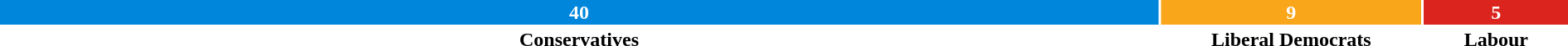<table style="width:100%; text-align:center;">
<tr style="color:white;">
<td style="background:#0087DC; width:74.1%;"><strong>40</strong></td>
<td style="background:#FAA61A; width:16.7%;"><strong>9</strong></td>
<td style="background:#DC241f; width:9.3%;"><strong>5</strong></td>
</tr>
<tr>
<td><span><strong>Conservatives</strong></span></td>
<td><span><strong>Liberal Democrats</strong></span></td>
<td><span><strong>Labour</strong></span></td>
</tr>
</table>
